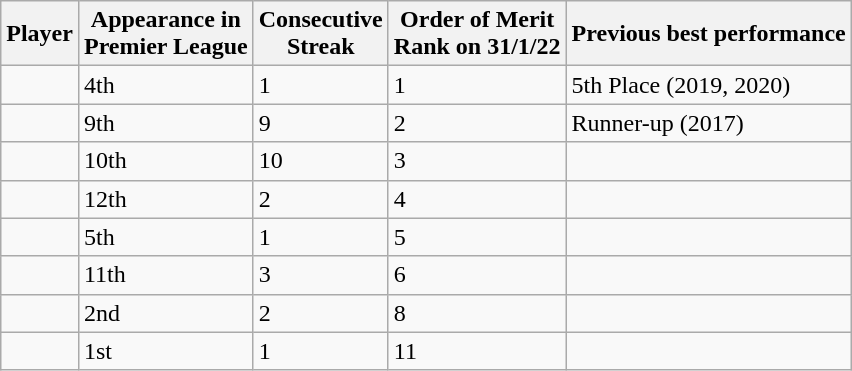<table class="wikitable sortable" style="text-align: left;">
<tr>
<th>Player</th>
<th data-sort-type="number">Appearance in<br>Premier League</th>
<th>Consecutive<br>Streak</th>
<th>Order of Merit<br>Rank on 31/1/22</th>
<th data-sort-type="number">Previous best performance</th>
</tr>
<tr>
<td></td>
<td>4th</td>
<td>1</td>
<td>1</td>
<td>5th Place (2019, 2020)</td>
</tr>
<tr>
<td></td>
<td>9th</td>
<td>9</td>
<td>2</td>
<td>Runner-up (2017)</td>
</tr>
<tr>
<td></td>
<td>10th</td>
<td>10</td>
<td>3</td>
<td></td>
</tr>
<tr>
<td></td>
<td>12th</td>
<td>2</td>
<td>4</td>
<td></td>
</tr>
<tr>
<td></td>
<td>5th</td>
<td>1</td>
<td>5</td>
<td></td>
</tr>
<tr>
<td></td>
<td>11th</td>
<td>3</td>
<td>6</td>
<td></td>
</tr>
<tr>
<td></td>
<td>2nd</td>
<td>2</td>
<td>8</td>
<td></td>
</tr>
<tr>
<td></td>
<td>1st</td>
<td>1</td>
<td>11</td>
<td></td>
</tr>
</table>
